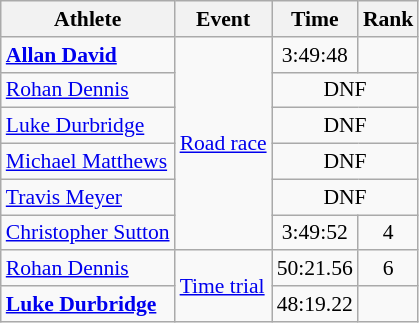<table class=wikitable style="font-size:90%">
<tr>
<th>Athlete</th>
<th>Event</th>
<th>Time</th>
<th>Rank</th>
</tr>
<tr align=center>
<td align=left><strong><a href='#'>Allan David</a></strong></td>
<td align=left rowspan=6><a href='#'>Road race</a></td>
<td>3:49:48</td>
<td></td>
</tr>
<tr align=center>
<td align=left><a href='#'>Rohan Dennis</a></td>
<td colspan=2>DNF</td>
</tr>
<tr align=center>
<td align=left><a href='#'>Luke Durbridge</a></td>
<td colspan=2>DNF</td>
</tr>
<tr align=center>
<td align=left><a href='#'>Michael Matthews</a></td>
<td colspan=2>DNF</td>
</tr>
<tr align=center>
<td align=left><a href='#'>Travis Meyer</a></td>
<td colspan=2>DNF</td>
</tr>
<tr align=center>
<td align=left><a href='#'>Christopher Sutton</a></td>
<td>3:49:52</td>
<td>4</td>
</tr>
<tr align=center>
<td align=left><a href='#'>Rohan Dennis</a></td>
<td align=left rowspan=2><a href='#'>Time trial</a></td>
<td>50:21.56</td>
<td>6</td>
</tr>
<tr align=center>
<td align=left><strong><a href='#'>Luke Durbridge</a></strong></td>
<td>48:19.22</td>
<td></td>
</tr>
</table>
